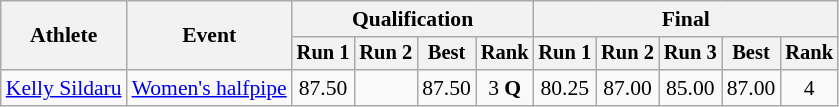<table class="wikitable" style="font-size:90%">
<tr>
<th rowspan="2">Athlete</th>
<th rowspan="2">Event</th>
<th colspan="4">Qualification</th>
<th colspan="5">Final</th>
</tr>
<tr style="font-size:95%">
<th>Run 1</th>
<th>Run 2</th>
<th>Best</th>
<th>Rank</th>
<th>Run 1</th>
<th>Run 2</th>
<th>Run 3</th>
<th>Best</th>
<th>Rank</th>
</tr>
<tr align=center>
<td align=left><a href='#'>Kelly Sildaru</a></td>
<td align="left" rowspan="3"><a href='#'>Women's halfpipe</a></td>
<td>87.50</td>
<td></td>
<td>87.50</td>
<td>3 <strong>Q</strong></td>
<td>80.25</td>
<td>87.00</td>
<td>85.00</td>
<td>87.00</td>
<td>4</td>
</tr>
</table>
